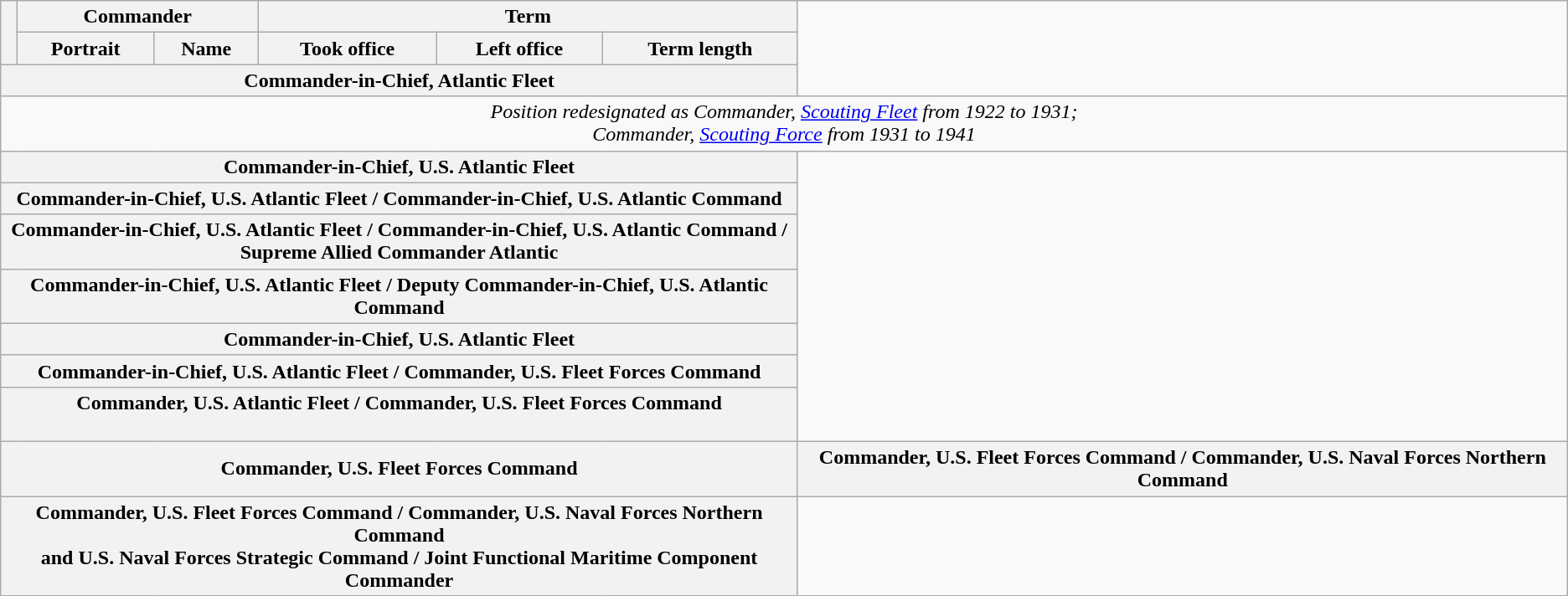<table class="wikitable sortable">
<tr>
<th rowspan=2></th>
<th colspan=2>Commander</th>
<th colspan=3>Term</th>
</tr>
<tr>
<th>Portrait</th>
<th>Name</th>
<th>Took office</th>
<th>Left office</th>
<th>Term length</th>
</tr>
<tr>
<th colspan=6>Commander-in-Chief, Atlantic Fleet<br>







</th>
</tr>
<tr style="text-align:center;">
<td colspan=8><em>Position redesignated as Commander, <a href='#'>Scouting Fleet</a> from 1922 to 1931;<br>Commander, <a href='#'>Scouting Force</a> from 1931 to 1941</em></td>
</tr>
<tr>
<th colspan=6>Commander-in-Chief, U.S. Atlantic Fleet<br>


</th>
</tr>
<tr>
<th colspan=6>Commander-in-Chief, U.S. Atlantic Fleet / Commander-in-Chief, U.S. Atlantic Command<br>
</th>
</tr>
<tr>
<th colspan=6>Commander-in-Chief, U.S. Atlantic Fleet / Commander-in-Chief, U.S. Atlantic Command /<br>Supreme Allied Commander Atlantic<br>









</th>
</tr>
<tr>
<th colspan=6>Commander-in-Chief, U.S. Atlantic Fleet / Deputy Commander-in-Chief, U.S. Atlantic Command<br>
</th>
</tr>
<tr>
<th colspan=6>Commander-in-Chief, U.S. Atlantic Fleet<br>






</th>
</tr>
<tr>
<th colspan=6>Commander-in-Chief, U.S. Atlantic Fleet / Commander, U.S. Fleet Forces Command<br></th>
</tr>
<tr>
<th colspan=6>Commander, U.S. Atlantic Fleet / Commander, U.S. Fleet Forces Command<br>
<br></th>
</tr>
<tr>
<th colspan=6>Commander, U.S. Fleet Forces Command<br>




</th>
<th colspan=6>Commander, U.S. Fleet Forces Command / Commander, U.S. Naval Forces Northern Command<br>
</th>
</tr>
<tr>
<th colspan=6>Commander, U.S. Fleet Forces Command / Commander, U.S. Naval Forces Northern Command<br>and U.S. Naval Forces Strategic Command / Joint Functional Maritime Component Commander<br>
</th>
</tr>
</table>
